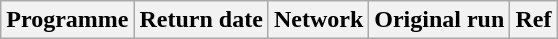<table class="wikitable plainrowheaders sortable">
<tr>
<th scope="col">Programme</th>
<th scope="col">Return date</th>
<th scope="col">Network</th>
<th scope="col">Original run</th>
<th scope="col" class="unsortable">Ref</th>
</tr>
</table>
